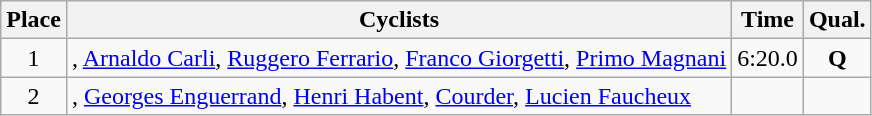<table class=wikitable style="text-align:center">
<tr>
<th>Place</th>
<th>Cyclists</th>
<th>Time</th>
<th>Qual.</th>
</tr>
<tr>
<td>1</td>
<td align=left>, <a href='#'>Arnaldo Carli</a>, <a href='#'>Ruggero Ferrario</a>, <a href='#'>Franco Giorgetti</a>, <a href='#'>Primo Magnani</a></td>
<td>6:20.0</td>
<td><strong>Q</strong></td>
</tr>
<tr>
<td>2</td>
<td align=left>, <a href='#'>Georges Enguerrand</a>, <a href='#'>Henri Habent</a>, <a href='#'>Courder</a>, <a href='#'>Lucien Faucheux</a></td>
<td></td>
<td></td>
</tr>
</table>
